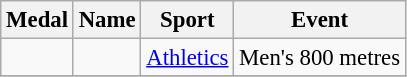<table class="wikitable sortable" style="font-size:95%">
<tr>
<th>Medal</th>
<th>Name</th>
<th>Sport</th>
<th>Event</th>
</tr>
<tr>
<td></td>
<td></td>
<td><a href='#'>Athletics</a></td>
<td>Men's 800 metres</td>
</tr>
<tr>
</tr>
</table>
